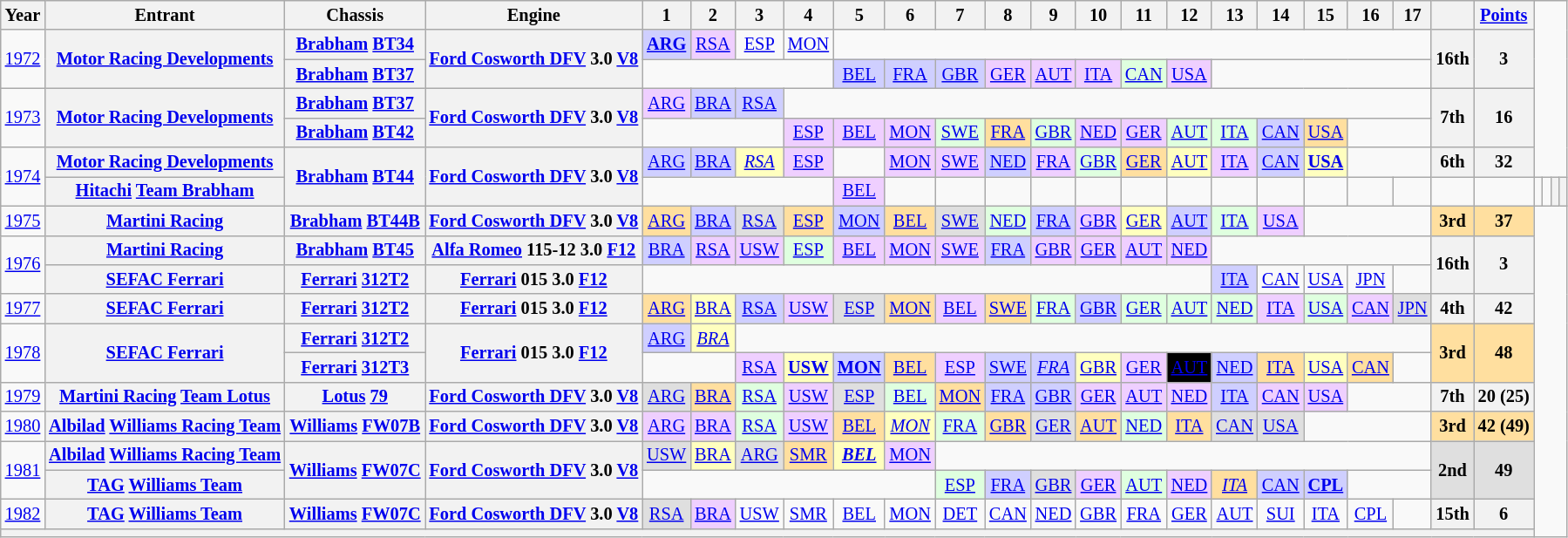<table class="wikitable" style="text-align:center; font-size:85%">
<tr>
<th>Year</th>
<th>Entrant</th>
<th>Chassis</th>
<th>Engine</th>
<th>1</th>
<th>2</th>
<th>3</th>
<th>4</th>
<th>5</th>
<th>6</th>
<th>7</th>
<th>8</th>
<th>9</th>
<th>10</th>
<th>11</th>
<th>12</th>
<th>13</th>
<th>14</th>
<th>15</th>
<th>16</th>
<th>17</th>
<th></th>
<th><a href='#'>Points</a></th>
</tr>
<tr>
<td rowspan=2><a href='#'>1972</a></td>
<th rowspan=2 nowrap><a href='#'>Motor Racing Developments</a></th>
<th nowrap><a href='#'>Brabham</a> <a href='#'>BT34</a></th>
<th rowspan=2 nowrap><a href='#'>Ford Cosworth DFV</a> 3.0 <a href='#'>V8</a></th>
<td style="background:#CFCFFF;"><strong><a href='#'>ARG</a></strong><br></td>
<td style="background:#EFCFFF;"><a href='#'>RSA</a><br></td>
<td><a href='#'>ESP</a></td>
<td><a href='#'>MON</a></td>
<td colspan=13></td>
<th rowspan=2>16th</th>
<th rowspan=2>3</th>
</tr>
<tr>
<th nowrap><a href='#'>Brabham</a> <a href='#'>BT37</a></th>
<td colspan=4></td>
<td style="background:#CFCFFF;"><a href='#'>BEL</a><br></td>
<td style="background:#CFCFFF;"><a href='#'>FRA</a><br></td>
<td style="background:#CFCFFF;"><a href='#'>GBR</a><br></td>
<td style="background:#EFCFFF;"><a href='#'>GER</a><br></td>
<td style="background:#EFCFFF;"><a href='#'>AUT</a><br></td>
<td style="background:#EFCFFF;"><a href='#'>ITA</a><br></td>
<td style="background:#DFFFDF;"><a href='#'>CAN</a><br></td>
<td style="background:#EFCFFF;"><a href='#'>USA</a><br></td>
<td colspan=5></td>
</tr>
<tr>
<td rowspan=2><a href='#'>1973</a></td>
<th rowspan=2 nowrap><a href='#'>Motor Racing Developments</a></th>
<th nowrap><a href='#'>Brabham</a> <a href='#'>BT37</a></th>
<th rowspan=2 nowrap><a href='#'>Ford Cosworth DFV</a> 3.0 <a href='#'>V8</a></th>
<td style="background:#EFCFFF;"><a href='#'>ARG</a><br></td>
<td style="background:#CFCFFF;"><a href='#'>BRA</a><br></td>
<td style="background:#CFCFFF;"><a href='#'>RSA</a><br></td>
<td colspan=14></td>
<th rowspan=2>7th</th>
<th rowspan=2>16</th>
</tr>
<tr>
<th nowrap><a href='#'>Brabham</a> <a href='#'>BT42</a></th>
<td colspan=3></td>
<td style="background:#EFCFFF;"><a href='#'>ESP</a><br></td>
<td style="background:#EFCFFF;"><a href='#'>BEL</a><br></td>
<td style="background:#EFCFFF;"><a href='#'>MON</a><br></td>
<td style="background:#DFFFDF;"><a href='#'>SWE</a><br></td>
<td style="background:#FFDF9F;"><a href='#'>FRA</a><br></td>
<td style="background:#DFFFDF;"><a href='#'>GBR</a><br></td>
<td style="background:#EFCFFF;"><a href='#'>NED</a><br></td>
<td style="background:#EFCFFF;"><a href='#'>GER</a><br></td>
<td style="background:#DFFFDF;"><a href='#'>AUT</a><br></td>
<td style="background:#DFFFDF;"><a href='#'>ITA</a><br></td>
<td style="background:#CFCFFF;"><a href='#'>CAN</a><br></td>
<td style="background:#FFDF9F;"><a href='#'>USA</a><br></td>
<td colspan=2></td>
</tr>
<tr>
<td rowspan="2"><a href='#'>1974</a></td>
<th nowrap><a href='#'>Motor Racing Developments</a></th>
<th rowspan="2" nowrap=""><a href='#'>Brabham</a> <a href='#'>BT44</a></th>
<th rowspan="2" nowrap=""><a href='#'>Ford Cosworth DFV</a> 3.0 <a href='#'>V8</a></th>
<td style="background:#CFCFFF;"><a href='#'>ARG</a><br></td>
<td style="background:#CFCFFF;"><a href='#'>BRA</a><br></td>
<td style="background:#FFFFBF;"><em><a href='#'>RSA</a></em><br></td>
<td style="background:#EFCFFF;"><a href='#'>ESP</a><br></td>
<td></td>
<td style="background:#EFCFFF;"><a href='#'>MON</a><br></td>
<td style="background:#EFCFFF;"><a href='#'>SWE</a><br></td>
<td style="background:#CFCFFF;"><a href='#'>NED</a><br></td>
<td style="background:#EFCFFF;"><a href='#'>FRA</a><br></td>
<td style="background:#DFFFDF;"><a href='#'>GBR</a><br></td>
<td style="background:#FFDF9F;"><a href='#'>GER</a><br></td>
<td style="background:#FFFFBF;"><a href='#'>AUT</a><br></td>
<td style="background:#EFCFFF;"><a href='#'>ITA</a><br></td>
<td style="background:#CFCFFF;"><a href='#'>CAN</a><br></td>
<td style="background:#FFFFBF;"><strong><a href='#'>USA</a></strong><br></td>
<td colspan=2></td>
<th>6th</th>
<th>32</th>
</tr>
<tr>
<th><a href='#'>Hitachi</a> <a href='#'>Team Brabham</a></th>
<td colspan=4></td>
<td style="background:#EFCFFF;"><a href='#'>BEL</a><br></td>
<td></td>
<td></td>
<td></td>
<td></td>
<td></td>
<td></td>
<td></td>
<td></td>
<td></td>
<td></td>
<td></td>
<td></td>
<td></td>
<td></td>
<td></td>
<td></td>
<th></th>
<th></th>
</tr>
<tr>
<td><a href='#'>1975</a></td>
<th nowrap><a href='#'>Martini Racing</a></th>
<th nowrap><a href='#'>Brabham</a> <a href='#'>BT44B</a></th>
<th nowrap><a href='#'>Ford Cosworth DFV</a> 3.0 <a href='#'>V8</a></th>
<td style="background:#FFDF9F;"><a href='#'>ARG</a><br></td>
<td style="background:#CFCFFF;"><a href='#'>BRA</a><br></td>
<td style="background:#DFDFDF;"><a href='#'>RSA</a><br></td>
<td style="background:#FFDF9F;"><a href='#'>ESP</a><br></td>
<td style="background:#CFCFFF;"><a href='#'>MON</a><br></td>
<td style="background:#FFDF9F;"><a href='#'>BEL</a><br></td>
<td style="background:#DFDFDF;"><a href='#'>SWE</a><br></td>
<td style="background:#DFFFDF;"><a href='#'>NED</a><br></td>
<td style="background:#CFCFFF;"><a href='#'>FRA</a><br></td>
<td style="background:#EFCFFF;"><a href='#'>GBR</a><br></td>
<td style="background:#FFFFBF;"><a href='#'>GER</a><br></td>
<td style="background:#CFCFFF;"><a href='#'>AUT</a><br></td>
<td style="background:#DFFFDF;"><a href='#'>ITA</a><br></td>
<td style="background:#EFCFFF;"><a href='#'>USA</a><br></td>
<td colspan=3></td>
<td style="background:#FFDF9F;"><strong>3rd</strong></td>
<td style="background:#FFDF9F;"><strong>37</strong></td>
</tr>
<tr>
<td rowspan=2><a href='#'>1976</a></td>
<th nowrap><a href='#'>Martini Racing</a></th>
<th nowrap><a href='#'>Brabham</a> <a href='#'>BT45</a></th>
<th nowrap><a href='#'>Alfa Romeo</a> 115-12 3.0 <a href='#'>F12</a></th>
<td style="background:#CFCFFF;"><a href='#'>BRA</a><br></td>
<td style="background:#EFCFFF;"><a href='#'>RSA</a><br></td>
<td style="background:#EFCFFF;"><a href='#'>USW</a><br></td>
<td style="background:#DFFFDF;"><a href='#'>ESP</a><br></td>
<td style="background:#EFCFFF;"><a href='#'>BEL</a><br></td>
<td style="background:#EFCFFF;"><a href='#'>MON</a><br></td>
<td style="background:#EFCFFF;"><a href='#'>SWE</a><br></td>
<td style="background:#CFCFFF;"><a href='#'>FRA</a><br></td>
<td style="background:#EFCFFF;"><a href='#'>GBR</a><br></td>
<td style="background:#EFCFFF;"><a href='#'>GER</a><br></td>
<td style="background:#EFCFFF;"><a href='#'>AUT</a><br></td>
<td style="background:#EFCFFF;"><a href='#'>NED</a><br></td>
<td colspan=5></td>
<th rowspan=2>16th</th>
<th rowspan=2>3</th>
</tr>
<tr>
<th nowrap><a href='#'>SEFAC Ferrari</a></th>
<th nowrap><a href='#'>Ferrari</a> <a href='#'>312T2</a></th>
<th nowrap><a href='#'>Ferrari</a> 015 3.0 <a href='#'>F12</a></th>
<td colspan=12></td>
<td style="background:#CFCFFF;"><a href='#'>ITA</a><br></td>
<td><a href='#'>CAN</a></td>
<td><a href='#'>USA</a></td>
<td><a href='#'>JPN</a></td>
<td></td>
</tr>
<tr>
<td><a href='#'>1977</a></td>
<th nowrap><a href='#'>SEFAC Ferrari</a></th>
<th nowrap><a href='#'>Ferrari</a> <a href='#'>312T2</a></th>
<th nowrap><a href='#'>Ferrari</a> 015 3.0 <a href='#'>F12</a></th>
<td style="background:#FFDF9F;"><a href='#'>ARG</a><br></td>
<td style="background:#FFFFBF;"><a href='#'>BRA</a><br></td>
<td style="background:#CFCFFF;"><a href='#'>RSA</a><br></td>
<td style="background:#EFCFFF;"><a href='#'>USW</a><br></td>
<td style="background:#DFDFDF;"><a href='#'>ESP</a><br></td>
<td style="background:#FFDF9F;"><a href='#'>MON</a><br></td>
<td style="background:#EFCFFF;"><a href='#'>BEL</a><br></td>
<td style="background:#FFDF9F;"><a href='#'>SWE</a><br></td>
<td style="background:#DFFFDF;"><a href='#'>FRA</a><br></td>
<td style="background:#CFCFFF;"><a href='#'>GBR</a><br></td>
<td style="background:#DFFFDF;"><a href='#'>GER</a><br></td>
<td style="background:#DFFFDF;"><a href='#'>AUT</a><br></td>
<td style="background:#DFFFDF;"><a href='#'>NED</a><br></td>
<td style="background:#EFCFFF;"><a href='#'>ITA</a><br></td>
<td style="background:#DFFFDF;"><a href='#'>USA</a><br></td>
<td style="background:#EFCFFF;"><a href='#'>CAN</a><br></td>
<td style="background:#DFDFDF;"><a href='#'>JPN</a><br></td>
<th>4th</th>
<th>42</th>
</tr>
<tr>
<td rowspan=2><a href='#'>1978</a></td>
<th rowspan=2 nowrap><a href='#'>SEFAC Ferrari</a></th>
<th nowrap><a href='#'>Ferrari</a> <a href='#'>312T2</a></th>
<th rowspan=2 nowrap><a href='#'>Ferrari</a> 015 3.0 <a href='#'>F12</a></th>
<td style="background:#CFCFFF;"><a href='#'>ARG</a><br></td>
<td style="background:#FFFFBF;"><em><a href='#'>BRA</a></em><br></td>
<td colspan=15></td>
<td style="background:#FFDF9F;" rowspan=2><strong>3rd</strong></td>
<td style="background:#FFDF9F;" rowspan=2><strong>48</strong></td>
</tr>
<tr>
<th nowrap><a href='#'>Ferrari</a> <a href='#'>312T3</a></th>
<td colspan=2></td>
<td style="background:#EFCFFF;"><a href='#'>RSA</a><br></td>
<td style="background:#FFFFBF;"><strong><a href='#'>USW</a></strong><br></td>
<td style="background:#CFCFFF;"><strong><a href='#'>MON</a></strong><br></td>
<td style="background:#FFDF9F;"><a href='#'>BEL</a><br></td>
<td style="background:#EFCFFF;"><a href='#'>ESP</a><br></td>
<td style="background:#CFCFFF;"><a href='#'>SWE</a><br></td>
<td style="background:#CFCFFF;"><em><a href='#'>FRA</a></em><br></td>
<td style="background:#FFFFBF;"><a href='#'>GBR</a><br></td>
<td style="background:#EFCFFF;"><a href='#'>GER</a><br></td>
<td style="background:#000000; color:#ffffff"><a href='#'><span>AUT</span></a><br></td>
<td style="background:#CFCFFF;"><a href='#'>NED</a><br></td>
<td style="background:#FFDF9F;"><a href='#'>ITA</a><br></td>
<td style="background:#FFFFBF;"><a href='#'>USA</a><br></td>
<td style="background:#FFDF9F;"><a href='#'>CAN</a><br></td>
<td></td>
</tr>
<tr>
<td><a href='#'>1979</a></td>
<th nowrap><a href='#'>Martini Racing</a> <a href='#'>Team Lotus</a></th>
<th nowrap><a href='#'>Lotus</a> <a href='#'>79</a></th>
<th nowrap><a href='#'>Ford Cosworth DFV</a> 3.0 <a href='#'>V8</a></th>
<td style="background:#DFDFDF;"><a href='#'>ARG</a><br></td>
<td style="background:#FFDF9F;"><a href='#'>BRA</a><br></td>
<td style="background:#DFFFDF;"><a href='#'>RSA</a><br></td>
<td style="background:#EFCFFF;"><a href='#'>USW</a><br></td>
<td style="background:#DFDFDF;"><a href='#'>ESP</a><br></td>
<td style="background:#DFFFDF;"><a href='#'>BEL</a><br></td>
<td style="background:#FFDF9F;"><a href='#'>MON</a><br></td>
<td style="background:#CFCFFF;"><a href='#'>FRA</a><br></td>
<td style="background:#CFCFFF;"><a href='#'>GBR</a><br></td>
<td style="background:#EFCFFF;"><a href='#'>GER</a><br></td>
<td style="background:#EFCFFF;"><a href='#'>AUT</a><br></td>
<td style="background:#EFCFFF;"><a href='#'>NED</a><br></td>
<td style="background:#CFCFFF;"><a href='#'>ITA</a><br></td>
<td style="background:#EFCFFF;"><a href='#'>CAN</a><br></td>
<td style="background:#EFCFFF;"><a href='#'>USA</a><br></td>
<td colspan=2></td>
<th>7th</th>
<th>20 (25)</th>
</tr>
<tr>
<td><a href='#'>1980</a></td>
<th nowrap><a href='#'>Albilad</a> <a href='#'>Williams Racing Team</a></th>
<th nowrap><a href='#'>Williams</a> <a href='#'>FW07B</a></th>
<th nowrap><a href='#'>Ford Cosworth DFV</a> 3.0 <a href='#'>V8</a></th>
<td style="background:#EFCFFF;"><a href='#'>ARG</a><br></td>
<td style="background:#EFCFFF;"><a href='#'>BRA</a><br></td>
<td style="background:#DFFFDF;"><a href='#'>RSA</a><br></td>
<td style="background:#EFCFFF;"><a href='#'>USW</a><br></td>
<td style="background:#FFDF9F;"><a href='#'>BEL</a><br></td>
<td style="background:#FFFFBF;"><em><a href='#'>MON</a></em><br></td>
<td style="background:#DFFFDF;"><a href='#'>FRA</a><br></td>
<td style="background:#FFDF9F;"><a href='#'>GBR</a><br></td>
<td style="background:#DFDFDF;"><a href='#'>GER</a><br></td>
<td style="background:#FFDF9F;"><a href='#'>AUT</a><br></td>
<td style="background:#DFFFDF;"><a href='#'>NED</a><br></td>
<td style="background:#FFDF9F;"><a href='#'>ITA</a><br></td>
<td style="background:#DFDFDF;"><a href='#'>CAN</a><br></td>
<td style="background:#DFDFDF;"><a href='#'>USA</a><br></td>
<td colspan=3></td>
<td style="background:#FFDF9F;"><strong>3rd</strong></td>
<td style="background:#FFDF9F;"><strong>42 (49)</strong></td>
</tr>
<tr>
<td rowspan=2><a href='#'>1981</a></td>
<th nowrap><a href='#'>Albilad</a> <a href='#'>Williams Racing Team</a></th>
<th rowspan=2 nowrap><a href='#'>Williams</a> <a href='#'>FW07C</a></th>
<th rowspan=2 nowrap><a href='#'>Ford Cosworth DFV</a> 3.0 <a href='#'>V8</a></th>
<td style="background:#DFDFDF;"><a href='#'>USW</a><br></td>
<td style="background:#FFFFBF;"><a href='#'>BRA</a><br></td>
<td style="background:#DFDFDF;"><a href='#'>ARG</a><br></td>
<td style="background:#FFDF9F;"><a href='#'>SMR</a><br></td>
<td style="background:#FFFFBF;"><strong><em><a href='#'>BEL</a></em></strong><br></td>
<td style="background:#EFCFFF;"><a href='#'>MON</a><br></td>
<td colspan=11></td>
<td rowspan=2 style="background:#DFDFDF;"><strong>2nd</strong></td>
<td rowspan=2 style="background:#DFDFDF;"><strong>49</strong></td>
</tr>
<tr>
<th nowrap><a href='#'>TAG</a> <a href='#'>Williams Team</a></th>
<td colspan=6></td>
<td style="background:#DFFFDF;"><a href='#'>ESP</a><br></td>
<td style="background:#CFCFFF;"><a href='#'>FRA</a><br></td>
<td style="background:#DFDFDF;"><a href='#'>GBR</a><br></td>
<td style="background:#EFCFFF;"><a href='#'>GER</a><br></td>
<td style="background:#DFFFDF;"><a href='#'>AUT</a><br></td>
<td style="background:#EFCFFF;"><a href='#'>NED</a><br></td>
<td style="background:#FFDF9F;"><em><a href='#'>ITA</a></em><br></td>
<td style="background:#CFCFFF;"><a href='#'>CAN</a><br></td>
<td style="background:#CFCFFF;"><strong><a href='#'>CPL</a></strong><br></td>
<td colspan=2></td>
</tr>
<tr>
<td><a href='#'>1982</a></td>
<th nowrap><a href='#'>TAG</a> <a href='#'>Williams Team</a></th>
<th nowrap><a href='#'>Williams</a> <a href='#'>FW07C</a></th>
<th nowrap><a href='#'>Ford Cosworth DFV</a> 3.0 <a href='#'>V8</a></th>
<td style="background:#DFDFDF;"><a href='#'>RSA</a><br></td>
<td style="background:#EFCFFF;"><a href='#'>BRA</a><br></td>
<td><a href='#'>USW</a></td>
<td><a href='#'>SMR</a></td>
<td><a href='#'>BEL</a></td>
<td><a href='#'>MON</a></td>
<td><a href='#'>DET</a></td>
<td><a href='#'>CAN</a></td>
<td><a href='#'>NED</a></td>
<td><a href='#'>GBR</a></td>
<td><a href='#'>FRA</a></td>
<td><a href='#'>GER</a></td>
<td><a href='#'>AUT</a></td>
<td><a href='#'>SUI</a></td>
<td><a href='#'>ITA</a></td>
<td><a href='#'>CPL</a></td>
<td></td>
<th>15th</th>
<th>6</th>
</tr>
<tr>
<th colspan=23></th>
</tr>
</table>
